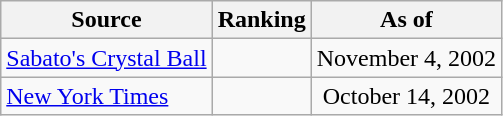<table class="wikitable" style="text-align:center">
<tr>
<th>Source</th>
<th>Ranking</th>
<th>As of</th>
</tr>
<tr>
<td align=left><a href='#'>Sabato's Crystal Ball</a></td>
<td></td>
<td>November 4, 2002</td>
</tr>
<tr>
<td align=left><a href='#'>New York Times</a></td>
<td></td>
<td>October 14, 2002</td>
</tr>
</table>
